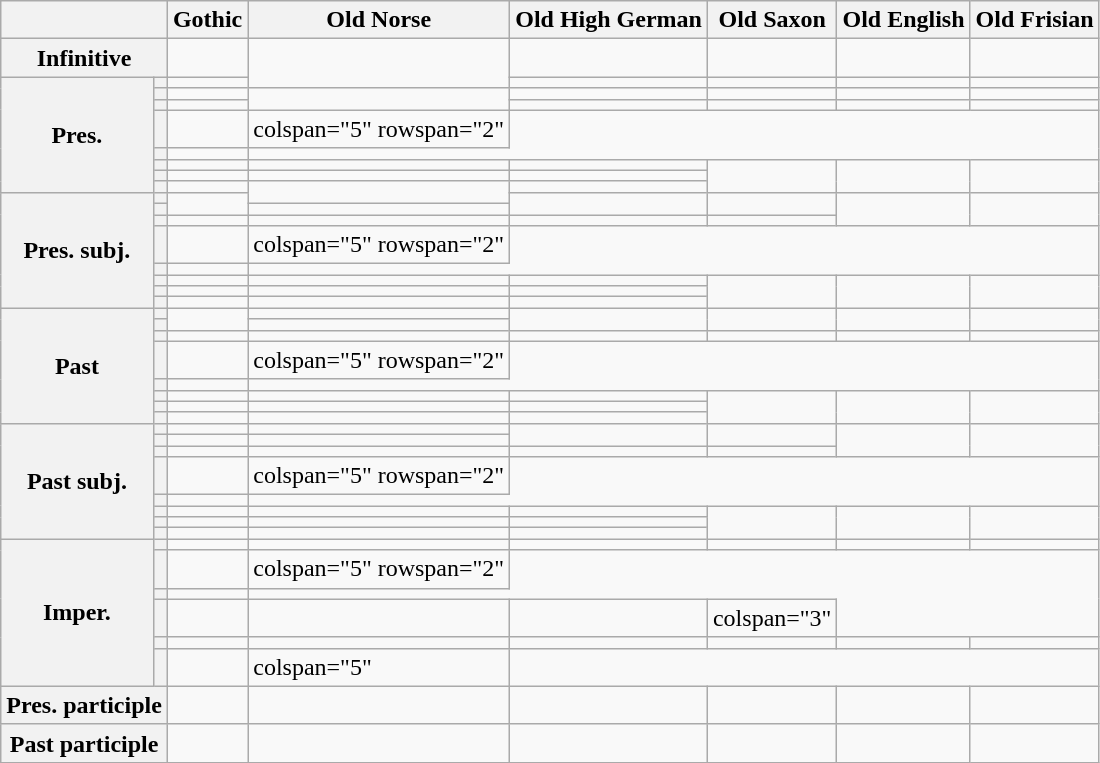<table class="wikitable">
<tr>
<th colspan=2></th>
<th>Gothic</th>
<th>Old Norse</th>
<th>Old High German</th>
<th>Old Saxon</th>
<th>Old English</th>
<th>Old Frisian</th>
</tr>
<tr>
<th colspan=2>Infinitive</th>
<td></td>
<td rowspan="2"></td>
<td></td>
<td></td>
<td></td>
<td></td>
</tr>
<tr>
<th rowspan=8>Pres.</th>
<th></th>
<td></td>
<td></td>
<td></td>
<td></td>
<td></td>
</tr>
<tr>
<th></th>
<td></td>
<td rowspan="2"></td>
<td></td>
<td></td>
<td></td>
<td></td>
</tr>
<tr>
<th></th>
<td></td>
<td></td>
<td></td>
<td></td>
<td></td>
</tr>
<tr>
<th></th>
<td></td>
<td>colspan="5" rowspan="2" </td>
</tr>
<tr>
<th></th>
<td></td>
</tr>
<tr>
<th></th>
<td></td>
<td></td>
<td></td>
<td rowspan="3"></td>
<td rowspan="3"></td>
<td rowspan="3"></td>
</tr>
<tr>
<th></th>
<td></td>
<td></td>
<td></td>
</tr>
<tr>
<th></th>
<td></td>
<td rowspan="2"></td>
<td></td>
</tr>
<tr>
<th rowspan=8>Pres. subj.</th>
<th></th>
<td rowspan="2"></td>
<td rowspan="2"></td>
<td rowspan="2"></td>
<td rowspan="3"></td>
<td rowspan="3"></td>
</tr>
<tr>
<th></th>
<td></td>
</tr>
<tr>
<th></th>
<td></td>
<td></td>
<td></td>
<td></td>
</tr>
<tr>
<th></th>
<td></td>
<td>colspan="5" rowspan="2" </td>
</tr>
<tr>
<th></th>
<td></td>
</tr>
<tr>
<th></th>
<td></td>
<td></td>
<td></td>
<td rowspan="3"></td>
<td rowspan="3"></td>
<td rowspan="3"></td>
</tr>
<tr>
<th></th>
<td></td>
<td></td>
<td></td>
</tr>
<tr>
<th></th>
<td></td>
<td></td>
<td></td>
</tr>
<tr>
<th rowspan=8>Past</th>
<th></th>
<td rowspan="2"></td>
<td></td>
<td rowspan="2"></td>
<td rowspan="2"></td>
<td rowspan="2"></td>
<td rowspan="2"></td>
</tr>
<tr>
<th></th>
<td></td>
</tr>
<tr>
<th></th>
<td></td>
<td></td>
<td></td>
<td></td>
<td></td>
<td></td>
</tr>
<tr>
<th></th>
<td></td>
<td>colspan="5" rowspan="2" </td>
</tr>
<tr>
<th></th>
<td></td>
</tr>
<tr>
<th></th>
<td></td>
<td></td>
<td></td>
<td rowspan="3"></td>
<td rowspan="3"></td>
<td rowspan="3"></td>
</tr>
<tr>
<th></th>
<td></td>
<td></td>
<td></td>
</tr>
<tr>
<th></th>
<td></td>
<td></td>
<td></td>
</tr>
<tr>
<th rowspan=8>Past subj.</th>
<th></th>
<td></td>
<td></td>
<td rowspan="2"></td>
<td rowspan="2"></td>
<td rowspan="3"></td>
<td rowspan="3"></td>
</tr>
<tr>
<th></th>
<td></td>
<td></td>
</tr>
<tr>
<th></th>
<td></td>
<td></td>
<td></td>
<td></td>
</tr>
<tr>
<th></th>
<td></td>
<td>colspan="5" rowspan="2" </td>
</tr>
<tr>
<th></th>
<td></td>
</tr>
<tr>
<th></th>
<td></td>
<td></td>
<td></td>
<td rowspan="3"></td>
<td rowspan="3"></td>
<td rowspan="3"></td>
</tr>
<tr>
<th></th>
<td></td>
<td></td>
<td></td>
</tr>
<tr>
<th></th>
<td></td>
<td></td>
<td></td>
</tr>
<tr>
<th rowspan=6>Imper.</th>
<th></th>
<td></td>
<td></td>
<td></td>
<td></td>
<td></td>
<td></td>
</tr>
<tr>
<th></th>
<td></td>
<td>colspan="5" rowspan="2" </td>
</tr>
<tr>
<th></th>
<td></td>
</tr>
<tr>
<th></th>
<td></td>
<td></td>
<td></td>
<td>colspan="3" </td>
</tr>
<tr>
<th></th>
<td></td>
<td></td>
<td></td>
<td></td>
<td></td>
<td></td>
</tr>
<tr>
<th></th>
<td></td>
<td>colspan="5" </td>
</tr>
<tr>
<th colspan=2>Pres. participle</th>
<td></td>
<td></td>
<td></td>
<td></td>
<td></td>
<td></td>
</tr>
<tr>
<th colspan=2>Past participle</th>
<td></td>
<td></td>
<td></td>
<td></td>
<td></td>
<td></td>
</tr>
</table>
